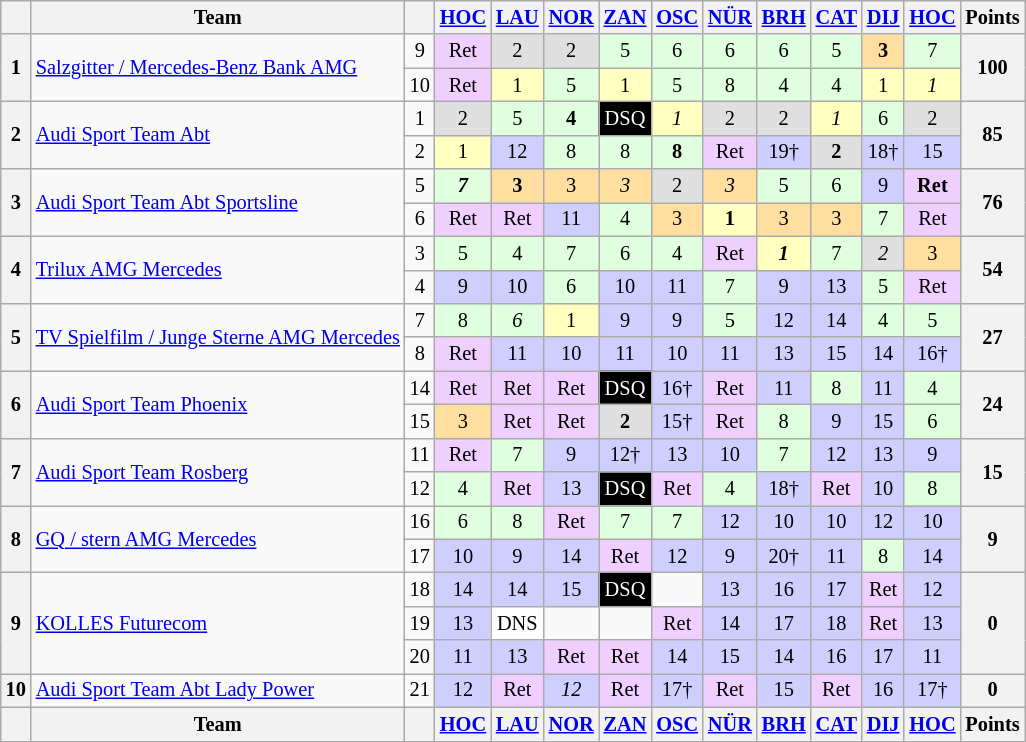<table class="wikitable" style="font-size:85%; text-align:center">
<tr style="background:#f9f9f9" valign="top">
<th valign="middle"></th>
<th valign="middle">Team</th>
<th valign="middle"></th>
<th><a href='#'>HOC</a><br></th>
<th><a href='#'>LAU</a><br></th>
<th><a href='#'>NOR</a><br></th>
<th><a href='#'>ZAN</a><br></th>
<th><a href='#'>OSC</a><br></th>
<th><a href='#'>NÜR</a><br></th>
<th><a href='#'>BRH</a><br></th>
<th><a href='#'>CAT</a><br></th>
<th><a href='#'>DIJ</a><br></th>
<th><a href='#'>HOC</a><br></th>
<th valign="middle">Points</th>
</tr>
<tr>
<th rowspan=2>1</th>
<td align="left" rowspan=2><a href='#'>Salzgitter / Mercedes-Benz Bank AMG</a></td>
<td align="center">9</td>
<td style="background:#EFCFFF;">Ret</td>
<td style="background:#DFDFDF;">2</td>
<td style="background:#DFDFDF;">2</td>
<td style="background:#DFFFDF;">5</td>
<td style="background:#DFFFDF;">6</td>
<td style="background:#DFFFDF;">6</td>
<td style="background:#DFFFDF;">6</td>
<td style="background:#DFFFDF;">5</td>
<td style="background:#FFDF9F;"><strong>3</strong></td>
<td style="background:#DFFFDF;">7</td>
<th rowspan=2>100</th>
</tr>
<tr>
<td align="center">10</td>
<td style="background:#EFCFFF;">Ret</td>
<td style="background:#FFFFBF;">1</td>
<td style="background:#DFFFDF;">5</td>
<td style="background:#FFFFBF;">1</td>
<td style="background:#DFFFDF;">5</td>
<td style="background:#DFFFDF;">8</td>
<td style="background:#DFFFDF;">4</td>
<td style="background:#DFFFDF;">4</td>
<td style="background:#FFFFBF;">1</td>
<td style="background:#FFFFBF;"><em>1</em></td>
</tr>
<tr>
<th rowspan=2>2</th>
<td align="left" rowspan=2><a href='#'>Audi Sport Team Abt</a></td>
<td align="center">1</td>
<td style="background:#DFDFDF;">2</td>
<td style="background:#DFFFDF;">5</td>
<td style="background:#DFFFDF;"><strong>4</strong></td>
<td style="background:#000000; color:white">DSQ</td>
<td style="background:#FFFFBF;"><em>1</em></td>
<td style="background:#DFDFDF;">2</td>
<td style="background:#DFDFDF;">2</td>
<td style="background:#FFFFBF;"><em>1</em></td>
<td style="background:#DFFFDF;">6</td>
<td style="background:#DFDFDF;">2</td>
<th rowspan=2>85</th>
</tr>
<tr>
<td align="center">2</td>
<td style="background:#FFFFBF;">1</td>
<td style="background:#CFCFFF;">12</td>
<td style="background:#DFFFDF;">8</td>
<td style="background:#DFFFDF;">8</td>
<td style="background:#DFFFDF;"><strong>8</strong></td>
<td style="background:#EFCFFF;">Ret</td>
<td style="background:#CFCFFF;">19†</td>
<td style="background:#DFDFDF;"><strong>2</strong></td>
<td style="background:#CFCFFF;">18†</td>
<td style="background:#CFCFFF;">15</td>
</tr>
<tr>
<th rowspan=2>3</th>
<td align="left" rowspan=2><a href='#'>Audi Sport Team Abt Sportsline</a></td>
<td align="center">5</td>
<td style="background:#DFFFDF;"><strong><em>7</em></strong></td>
<td style="background:#FFDF9F;"><strong>3</strong></td>
<td style="background:#FFDF9F;">3</td>
<td style="background:#FFDF9F;"><em>3</em></td>
<td style="background:#DFDFDF;">2</td>
<td style="background:#FFDF9F;"><em>3</em></td>
<td style="background:#DFFFDF;">5</td>
<td style="background:#DFFFDF;">6</td>
<td style="background:#CFCFFF;">9</td>
<td style="background:#EFCFFF;"><strong>Ret</strong></td>
<th rowspan=2>76</th>
</tr>
<tr>
<td align="center">6</td>
<td style="background:#EFCFFF;">Ret</td>
<td style="background:#EFCFFF;">Ret</td>
<td style="background:#CFCFFF;">11</td>
<td style="background:#DFFFDF;">4</td>
<td style="background:#FFDF9F;">3</td>
<td style="background:#FFFFBF;"><strong>1</strong></td>
<td style="background:#FFDF9F;">3</td>
<td style="background:#FFDF9F;">3</td>
<td style="background:#DFFFDF;">7</td>
<td style="background:#EFCFFF;">Ret</td>
</tr>
<tr>
<th rowspan=2>4</th>
<td align="left" rowspan=2><a href='#'>Trilux AMG Mercedes</a></td>
<td align="center">3</td>
<td style="background:#DFFFDF;">5</td>
<td style="background:#DFFFDF;">4</td>
<td style="background:#DFFFDF;">7</td>
<td style="background:#DFFFDF;">6</td>
<td style="background:#DFFFDF;">4</td>
<td style="background:#EFCFFF;">Ret</td>
<td style="background:#FFFFBF;"><strong><em>1</em></strong></td>
<td style="background:#DFFFDF;">7</td>
<td style="background:#DFDFDF;"><em>2</em></td>
<td style="background:#FFDF9F;">3</td>
<th rowspan=2>54</th>
</tr>
<tr>
<td align="center">4</td>
<td style="background:#CFCFFF;">9</td>
<td style="background:#CFCFFF;">10</td>
<td style="background:#DFFFDF;">6</td>
<td style="background:#CFCFFF;">10</td>
<td style="background:#CFCFFF;">11</td>
<td style="background:#DFFFDF;">7</td>
<td style="background:#CFCFFF;">9</td>
<td style="background:#CFCFFF;">13</td>
<td style="background:#DFFFDF;">5</td>
<td style="background:#EFCFFF;">Ret</td>
</tr>
<tr>
<th rowspan=2>5</th>
<td align="left" rowspan=2><a href='#'>TV Spielfilm / Junge Sterne AMG Mercedes</a></td>
<td align="center">7</td>
<td style="background:#DFFFDF;">8</td>
<td style="background:#DFFFDF;"><em>6</em></td>
<td style="background:#FFFFBF;">1</td>
<td style="background:#CFCFFF;">9</td>
<td style="background:#CFCFFF;">9</td>
<td style="background:#DFFFDF;">5</td>
<td style="background:#CFCFFF;">12</td>
<td style="background:#CFCFFF;">14</td>
<td style="background:#DFFFDF;">4</td>
<td style="background:#DFFFDF;">5</td>
<th rowspan=2>27</th>
</tr>
<tr>
<td align="center">8</td>
<td style="background:#EFCFFF;">Ret</td>
<td style="background:#CFCFFF;">11</td>
<td style="background:#CFCFFF;">10</td>
<td style="background:#CFCFFF;">11</td>
<td style="background:#CFCFFF;">10</td>
<td style="background:#CFCFFF;">11</td>
<td style="background:#CFCFFF;">13</td>
<td style="background:#CFCFFF;">15</td>
<td style="background:#CFCFFF;">14</td>
<td style="background:#CFCFFF;">16†</td>
</tr>
<tr>
<th rowspan=2>6</th>
<td align="left" rowspan=2><a href='#'>Audi Sport Team Phoenix</a></td>
<td align="center">14</td>
<td style="background:#EFCFFF;">Ret</td>
<td style="background:#EFCFFF;">Ret</td>
<td style="background:#EFCFFF;">Ret</td>
<td style="background:#000000; color:white">DSQ</td>
<td style="background:#CFCFFF;">16†</td>
<td style="background:#EFCFFF;">Ret</td>
<td style="background:#CFCFFF;">11</td>
<td style="background:#DFFFDF;">8</td>
<td style="background:#CFCFFF;">11</td>
<td style="background:#DFFFDF;">4</td>
<th rowspan=2>24</th>
</tr>
<tr>
<td align="center">15</td>
<td style="background:#FFDF9F;">3</td>
<td style="background:#EFCFFF;">Ret</td>
<td style="background:#EFCFFF;">Ret</td>
<td style="background:#DFDFDF;"><strong>2</strong></td>
<td style="background:#CFCFFF;">15†</td>
<td style="background:#EFCFFF;">Ret</td>
<td style="background:#DFFFDF;">8</td>
<td style="background:#CFCFFF;">9</td>
<td style="background:#CFCFFF;">15</td>
<td style="background:#DFFFDF;">6</td>
</tr>
<tr>
<th rowspan=2>7</th>
<td align="left" rowspan=2><a href='#'>Audi Sport Team Rosberg</a></td>
<td align="center">11</td>
<td style="background:#EFCFFF;">Ret</td>
<td style="background:#DFFFDF;">7</td>
<td style="background:#CFCFFF;">9</td>
<td style="background:#CFCFFF;">12†</td>
<td style="background:#CFCFFF;">13</td>
<td style="background:#CFCFFF;">10</td>
<td style="background:#DFFFDF;">7</td>
<td style="background:#CFCFFF;">12</td>
<td style="background:#CFCFFF;">13</td>
<td style="background:#CFCFFF;">9</td>
<th rowspan=2>15</th>
</tr>
<tr>
<td align="center">12</td>
<td style="background:#DFFFDF;">4</td>
<td style="background:#EFCFFF;">Ret</td>
<td style="background:#CFCFFF;">13</td>
<td style="background:#000000; color:white">DSQ</td>
<td style="background:#EFCFFF;">Ret</td>
<td style="background:#DFFFDF;">4</td>
<td style="background:#CFCFFF;">18†</td>
<td style="background:#EFCFFF;">Ret</td>
<td style="background:#CFCFFF;">10</td>
<td style="background:#DFFFDF;">8</td>
</tr>
<tr>
<th rowspan=2>8</th>
<td align="left" rowspan=2><a href='#'>GQ / stern AMG Mercedes</a></td>
<td align="center">16</td>
<td style="background:#DFFFDF;">6</td>
<td style="background:#DFFFDF;">8</td>
<td style="background:#EFCFFF;">Ret</td>
<td style="background:#DFFFDF;">7</td>
<td style="background:#DFFFDF;">7</td>
<td style="background:#CFCFFF;">12</td>
<td style="background:#CFCFFF;">10</td>
<td style="background:#CFCFFF;">10</td>
<td style="background:#CFCFFF;">12</td>
<td style="background:#CFCFFF;">10</td>
<th rowspan=2>9</th>
</tr>
<tr>
<td align="center">17</td>
<td style="background:#CFCFFF;">10</td>
<td style="background:#CFCFFF;">9</td>
<td style="background:#CFCFFF;">14</td>
<td style="background:#EFCFFF;">Ret</td>
<td style="background:#CFCFFF;">12</td>
<td style="background:#CFCFFF;">9</td>
<td style="background:#CFCFFF;">20†</td>
<td style="background:#CFCFFF;">11</td>
<td style="background:#DFFFDF;">8</td>
<td style="background:#CFCFFF;">14</td>
</tr>
<tr>
<th rowspan=3>9</th>
<td align="left" rowspan=3><a href='#'>KOLLES Futurecom</a></td>
<td align="center">18</td>
<td style="background:#CFCFFF;">14</td>
<td style="background:#CFCFFF;">14</td>
<td style="background:#CFCFFF;">15</td>
<td style="background:#000000; color:white">DSQ</td>
<td></td>
<td style="background:#CFCFFF;">13</td>
<td style="background:#CFCFFF;">16</td>
<td style="background:#CFCFFF;">17</td>
<td style="background:#EFCFFF;">Ret</td>
<td style="background:#CFCFFF;">12</td>
<th rowspan=3>0</th>
</tr>
<tr>
<td align="center">19</td>
<td style="background:#CFCFFF;">13</td>
<td style="background:#FFFFFF;">DNS</td>
<td></td>
<td></td>
<td style="background:#EFCFFF;">Ret</td>
<td style="background:#CFCFFF;">14</td>
<td style="background:#CFCFFF;">17</td>
<td style="background:#CFCFFF;">18</td>
<td style="background:#EFCFFF;">Ret</td>
<td style="background:#CFCFFF;">13</td>
</tr>
<tr>
<td align="center">20</td>
<td style="background:#CFCFFF;">11</td>
<td style="background:#CFCFFF;">13</td>
<td style="background:#EFCFFF;">Ret</td>
<td style="background:#EFCFFF;">Ret</td>
<td style="background:#CFCFFF;">14</td>
<td style="background:#CFCFFF;">15</td>
<td style="background:#CFCFFF;">14</td>
<td style="background:#CFCFFF;">16</td>
<td style="background:#CFCFFF;">17</td>
<td style="background:#CFCFFF;">11</td>
</tr>
<tr>
<th>10</th>
<td align=left><a href='#'>Audi Sport Team Abt Lady Power</a></td>
<td align="center">21</td>
<td style="background:#CFCFFF;">12</td>
<td style="background:#EFCFFF;">Ret</td>
<td style="background:#CFCFFF;"><em>12</em></td>
<td style="background:#EFCFFF;">Ret</td>
<td style="background:#CFCFFF;">17†</td>
<td style="background:#EFCFFF;">Ret</td>
<td style="background:#CFCFFF;">15</td>
<td style="background:#EFCFFF;">Ret</td>
<td style="background:#CFCFFF;">16</td>
<td style="background:#CFCFFF;">17†</td>
<th>0</th>
</tr>
<tr>
<th valign="middle"></th>
<th valign="middle">Team</th>
<th valign="middle"></th>
<th><a href='#'>HOC</a><br></th>
<th><a href='#'>LAU</a><br></th>
<th><a href='#'>NOR</a><br></th>
<th><a href='#'>ZAN</a><br></th>
<th><a href='#'>OSC</a><br></th>
<th><a href='#'>NÜR</a><br></th>
<th><a href='#'>BRH</a><br></th>
<th><a href='#'>CAT</a><br></th>
<th><a href='#'>DIJ</a><br></th>
<th><a href='#'>HOC</a><br></th>
<th valign="middle">Points</th>
</tr>
</table>
